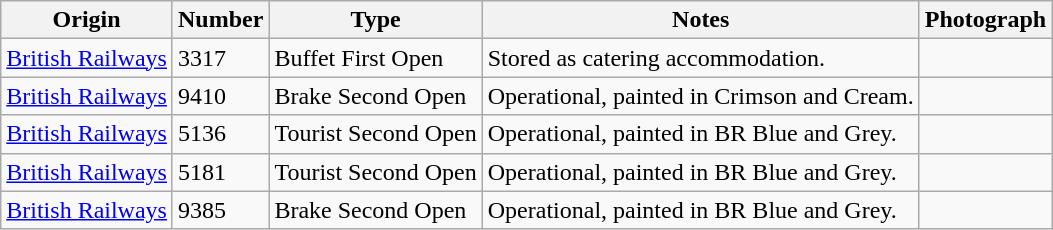<table class="wikitable">
<tr>
<th>Origin</th>
<th>Number</th>
<th>Type</th>
<th>Notes</th>
<th>Photograph</th>
</tr>
<tr>
<td><a href='#'>British Railways</a></td>
<td>3317</td>
<td>Buffet First Open</td>
<td>Stored as catering accommodation.</td>
<td></td>
</tr>
<tr>
<td><a href='#'>British Railways</a></td>
<td>9410</td>
<td>Brake Second Open</td>
<td>Operational, painted in Crimson and Cream.</td>
<td></td>
</tr>
<tr>
<td><a href='#'>British Railways</a></td>
<td>5136</td>
<td>Tourist Second Open</td>
<td>Operational, painted in BR Blue and Grey.</td>
<td></td>
</tr>
<tr>
<td><a href='#'>British Railways</a></td>
<td>5181</td>
<td>Tourist Second Open</td>
<td>Operational, painted in BR Blue and Grey.</td>
<td></td>
</tr>
<tr>
<td><a href='#'>British Railways</a></td>
<td>9385</td>
<td>Brake Second Open</td>
<td>Operational, painted in BR Blue and Grey.</td>
<td></td>
</tr>
</table>
